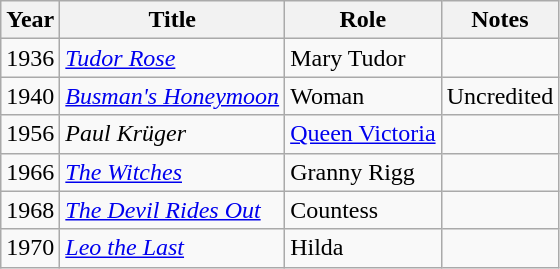<table class="wikitable">
<tr>
<th>Year</th>
<th>Title</th>
<th>Role</th>
<th>Notes</th>
</tr>
<tr>
<td>1936</td>
<td><em><a href='#'>Tudor Rose</a></em></td>
<td>Mary Tudor</td>
<td></td>
</tr>
<tr>
<td>1940</td>
<td><em><a href='#'>Busman's Honeymoon</a></em></td>
<td>Woman</td>
<td>Uncredited</td>
</tr>
<tr>
<td>1956</td>
<td><em>Paul Krüger</em></td>
<td><a href='#'>Queen Victoria</a></td>
<td></td>
</tr>
<tr>
<td>1966</td>
<td><em><a href='#'>The Witches</a></em></td>
<td>Granny Rigg</td>
<td></td>
</tr>
<tr>
<td>1968</td>
<td><em><a href='#'>The Devil Rides Out</a></em></td>
<td>Countess</td>
<td></td>
</tr>
<tr>
<td>1970</td>
<td><em><a href='#'>Leo the Last</a></em></td>
<td>Hilda</td>
<td></td>
</tr>
</table>
